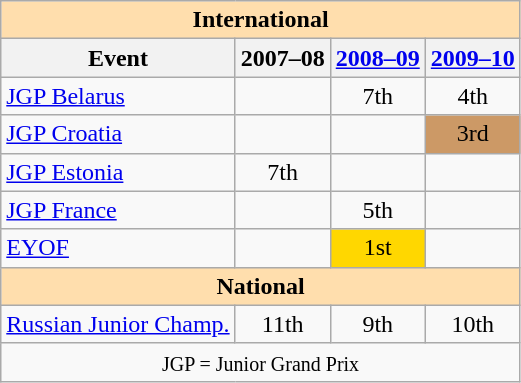<table class="wikitable" style="text-align:center">
<tr>
<th style="background-color: #ffdead; " colspan=4 align=center><strong>International</strong></th>
</tr>
<tr>
<th>Event</th>
<th>2007–08</th>
<th><a href='#'>2008–09</a></th>
<th><a href='#'>2009–10</a></th>
</tr>
<tr>
<td align=left><a href='#'>JGP Belarus</a></td>
<td></td>
<td>7th</td>
<td>4th</td>
</tr>
<tr>
<td align=left><a href='#'>JGP Croatia</a></td>
<td></td>
<td></td>
<td bgcolor=cc9966>3rd</td>
</tr>
<tr>
<td align=left><a href='#'>JGP Estonia</a></td>
<td>7th</td>
<td></td>
<td></td>
</tr>
<tr>
<td align=left><a href='#'>JGP France</a></td>
<td></td>
<td>5th</td>
<td></td>
</tr>
<tr>
<td align=left><a href='#'>EYOF</a></td>
<td></td>
<td bgcolor=gold>1st</td>
<td></td>
</tr>
<tr>
<th style="background-color: #ffdead; " colspan=4 align=center><strong>National</strong></th>
</tr>
<tr>
<td align=left><a href='#'>Russian Junior Champ.</a></td>
<td>11th</td>
<td>9th</td>
<td>10th</td>
</tr>
<tr>
<td colspan=4 align=center><small> JGP = Junior Grand Prix </small></td>
</tr>
</table>
